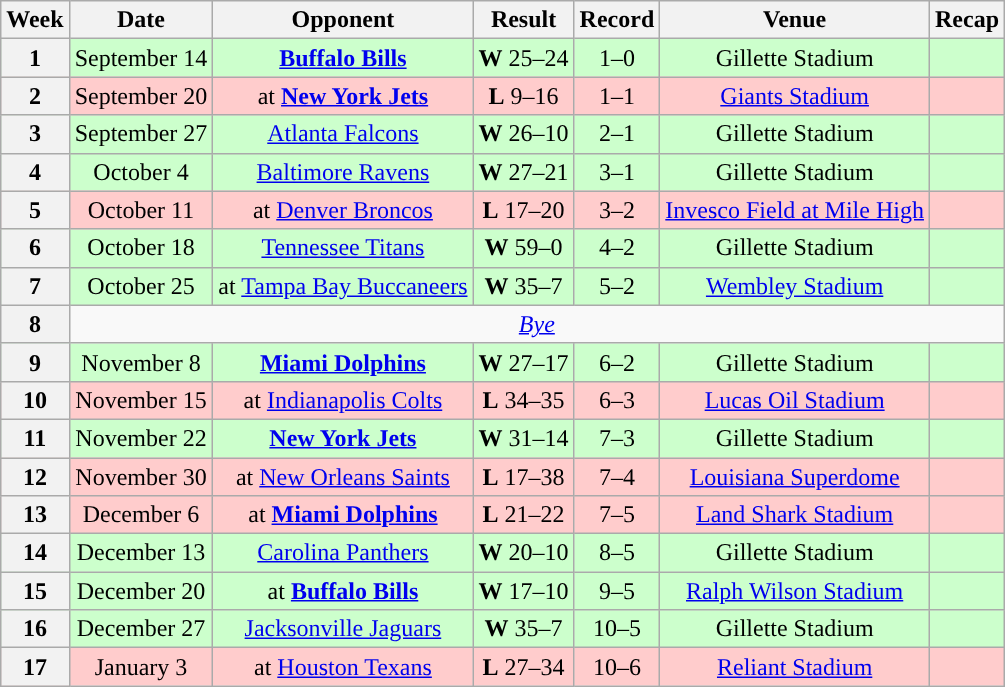<table class="wikitable" style="text-align:center">
<tr>
<th>Week</th>
<th>Date</th>
<th>Opponent</th>
<th>Result</th>
<th>Record</th>
<th>Venue</th>
<th>Recap</th>
</tr>
<tr style="background:#cfc;">
<th>1</th>
<td>September 14</td>
<td><strong><a href='#'>Buffalo Bills</a></strong></td>
<td><strong>W</strong> 25–24</td>
<td style="text-align:center;">1–0</td>
<td>Gillette Stadium</td>
<td></td>
</tr>
<tr style="background:#fcc;">
<th>2</th>
<td>September 20</td>
<td>at <strong><a href='#'>New York Jets</a></strong></td>
<td><strong>L</strong> 9–16</td>
<td style="text-align:center;">1–1</td>
<td><a href='#'>Giants Stadium</a></td>
<td></td>
</tr>
<tr style="background:#cfc;">
<th>3</th>
<td>September 27</td>
<td><a href='#'>Atlanta Falcons</a></td>
<td><strong>W</strong> 26–10</td>
<td style="text-align:center;">2–1</td>
<td>Gillette Stadium</td>
<td></td>
</tr>
<tr style="background:#cfc;">
<th>4</th>
<td>October 4</td>
<td><a href='#'>Baltimore Ravens</a></td>
<td><strong>W</strong> 27–21</td>
<td style="text-align:center;">3–1</td>
<td>Gillette Stadium</td>
<td></td>
</tr>
<tr style="background:#fcc;">
<th>5</th>
<td>October 11</td>
<td>at <a href='#'>Denver Broncos</a></td>
<td><strong>L</strong> 17–20 </td>
<td style="text-align:center;">3–2</td>
<td><a href='#'>Invesco Field at Mile High</a></td>
<td></td>
</tr>
<tr style="background:#cfc;">
<th>6</th>
<td>October 18</td>
<td><a href='#'>Tennessee Titans</a></td>
<td><strong>W</strong> 59–0</td>
<td style="text-align:center;">4–2</td>
<td>Gillette Stadium</td>
<td></td>
</tr>
<tr style="background:#cfc;">
<th>7</th>
<td>October 25</td>
<td>at <a href='#'>Tampa Bay Buccaneers</a></td>
<td><strong>W</strong> 35–7</td>
<td style="text-align:center;">5–2</td>
<td> <a href='#'>Wembley Stadium</a> </td>
<td></td>
</tr>
<tr style="text-align:center;">
<th>8</th>
<td colspan="8" style="text-align:center;"><em><a href='#'>Bye</a></em></td>
</tr>
<tr style="background:#cfc;">
<th>9</th>
<td>November 8</td>
<td><strong><a href='#'>Miami Dolphins</a></strong></td>
<td><strong>W</strong> 27–17</td>
<td style="text-align:center;">6–2</td>
<td>Gillette Stadium</td>
<td></td>
</tr>
<tr style="background:#fcc;">
<th>10</th>
<td>November 15</td>
<td>at <a href='#'>Indianapolis Colts</a></td>
<td><strong>L</strong> 34–35</td>
<td style="text-align:center;">6–3</td>
<td><a href='#'>Lucas Oil Stadium</a></td>
<td></td>
</tr>
<tr style="background:#cfc;">
<th>11</th>
<td>November 22</td>
<td><strong><a href='#'>New York Jets</a></strong></td>
<td><strong>W</strong> 31–14</td>
<td style="text-align:center;">7–3</td>
<td>Gillette Stadium</td>
<td></td>
</tr>
<tr style="background:#fcc;">
<th>12</th>
<td>November 30</td>
<td>at <a href='#'>New Orleans Saints</a></td>
<td><strong>L</strong> 17–38</td>
<td style="text-align:center;">7–4</td>
<td><a href='#'>Louisiana Superdome</a></td>
<td></td>
</tr>
<tr style="background:#fcc;">
<th>13</th>
<td>December 6</td>
<td>at <strong><a href='#'>Miami Dolphins</a></strong></td>
<td><strong>L</strong> 21–22</td>
<td style="text-align:center;">7–5</td>
<td><a href='#'>Land Shark Stadium</a></td>
<td></td>
</tr>
<tr style="background:#cfc;">
<th>14</th>
<td>December 13</td>
<td><a href='#'>Carolina Panthers</a></td>
<td><strong>W</strong> 20–10</td>
<td style="text-align:center;">8–5</td>
<td>Gillette Stadium</td>
<td></td>
</tr>
<tr style="background:#cfc;">
<th>15</th>
<td>December 20</td>
<td>at <strong><a href='#'>Buffalo Bills</a></strong></td>
<td><strong>W</strong> 17–10</td>
<td style="text-align:center;">9–5</td>
<td><a href='#'>Ralph Wilson Stadium</a></td>
<td></td>
</tr>
<tr style="background:#cfc;">
<th>16</th>
<td>December 27</td>
<td><a href='#'>Jacksonville Jaguars</a></td>
<td><strong>W</strong> 35–7</td>
<td style="text-align:center;">10–5</td>
<td>Gillette Stadium</td>
<td></td>
</tr>
<tr style="background:#fcc;">
<th>17</th>
<td>January 3</td>
<td>at <a href='#'>Houston Texans</a></td>
<td><strong>L</strong> 27–34</td>
<td style="text-align:center;">10–6</td>
<td><a href='#'>Reliant Stadium</a></td>
<td></td>
</tr>
</table>
